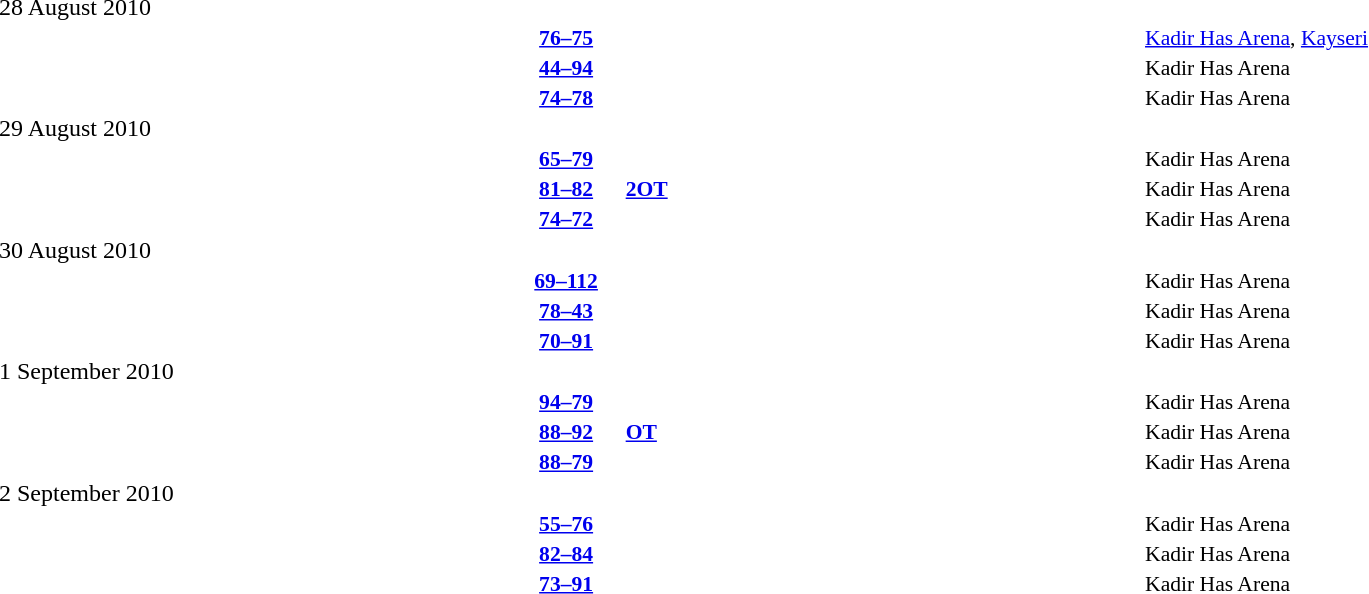<table style="width:100%;" cellspacing="1">
<tr>
<th width=25%></th>
<th width=2%></th>
<th width=6%></th>
<th width=2%></th>
<th width=25%></th>
</tr>
<tr>
<td>28 August 2010</td>
</tr>
<tr style=font-size:90%>
<td align=right><strong></strong></td>
<td></td>
<td align=center><strong><a href='#'>76–75</a></strong></td>
<td></td>
<td><strong></strong></td>
<td><a href='#'>Kadir Has Arena</a>, <a href='#'>Kayseri</a></td>
</tr>
<tr style=font-size:90%>
<td align=right><strong></strong></td>
<td></td>
<td align=center><strong><a href='#'>44–94</a></strong></td>
<td></td>
<td><strong></strong></td>
<td>Kadir Has Arena</td>
</tr>
<tr style=font-size:90%>
<td align=right><strong></strong></td>
<td></td>
<td align=center><strong><a href='#'>74–78</a></strong></td>
<td></td>
<td><strong></strong></td>
<td>Kadir Has Arena</td>
</tr>
<tr>
<td>29 August 2010</td>
</tr>
<tr style=font-size:90%>
<td align=right><strong></strong></td>
<td></td>
<td align=center><strong><a href='#'>65–79</a></strong></td>
<td></td>
<td><strong></strong></td>
<td>Kadir Has Arena</td>
</tr>
<tr style=font-size:90%>
<td align=right><strong></strong></td>
<td></td>
<td align=center><strong><a href='#'>81–82</a></strong></td>
<td><strong><a href='#'>2OT</a></strong></td>
<td><strong></strong></td>
<td>Kadir Has Arena</td>
</tr>
<tr style=font-size:90%>
<td align=right><strong></strong></td>
<td></td>
<td align=center><strong><a href='#'>74–72</a></strong></td>
<td></td>
<td><strong></strong></td>
<td>Kadir Has Arena</td>
</tr>
<tr>
<td>30 August 2010</td>
</tr>
<tr style=font-size:90%>
<td align=right><strong></strong></td>
<td></td>
<td align=center><strong><a href='#'>69–112</a></strong></td>
<td></td>
<td><strong></strong></td>
<td>Kadir Has Arena</td>
</tr>
<tr style=font-size:90%>
<td align=right><strong></strong></td>
<td></td>
<td align=center><strong><a href='#'>78–43</a></strong></td>
<td></td>
<td><strong></strong></td>
<td>Kadir Has Arena</td>
</tr>
<tr style=font-size:90%>
<td align=right><strong></strong></td>
<td></td>
<td align=center><strong><a href='#'>70–91</a></strong></td>
<td></td>
<td><strong></strong></td>
<td>Kadir Has Arena</td>
</tr>
<tr>
<td>1 September 2010</td>
</tr>
<tr style=font-size:90%>
<td align=right><strong></strong></td>
<td></td>
<td align=center><strong><a href='#'>94–79</a></strong></td>
<td></td>
<td><strong></strong></td>
<td>Kadir Has Arena</td>
</tr>
<tr style=font-size:90%>
<td align=right><strong></strong></td>
<td></td>
<td align=center><strong><a href='#'>88–92</a></strong></td>
<td><strong><a href='#'>OT</a></strong></td>
<td><strong></strong></td>
<td>Kadir Has Arena</td>
</tr>
<tr style=font-size:90%>
<td align=right><strong></strong></td>
<td></td>
<td align=center><strong><a href='#'>88–79</a></strong></td>
<td></td>
<td><strong></strong></td>
<td>Kadir Has Arena</td>
</tr>
<tr>
<td>2 September 2010</td>
</tr>
<tr style=font-size:90%>
<td align=right><strong></strong></td>
<td></td>
<td align=center><strong><a href='#'>55–76</a></strong></td>
<td></td>
<td><strong></strong></td>
<td>Kadir Has Arena</td>
</tr>
<tr style=font-size:90%>
<td align=right><strong></strong></td>
<td></td>
<td align=center><strong><a href='#'>82–84</a></strong></td>
<td></td>
<td><strong></strong></td>
<td>Kadir Has Arena</td>
</tr>
<tr style=font-size:90%>
<td align=right><strong></strong></td>
<td></td>
<td align=center><strong><a href='#'>73–91</a></strong></td>
<td></td>
<td><strong></strong></td>
<td>Kadir Has Arena</td>
</tr>
</table>
